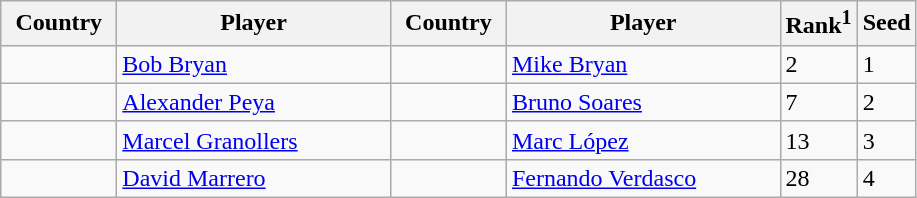<table class="sortable wikitable">
<tr>
<th width="70">Country</th>
<th width="175">Player</th>
<th width="70">Country</th>
<th width="175">Player</th>
<th>Rank<sup>1</sup></th>
<th>Seed</th>
</tr>
<tr>
<td></td>
<td><a href='#'>Bob Bryan</a></td>
<td></td>
<td><a href='#'>Mike Bryan</a></td>
<td>2</td>
<td>1</td>
</tr>
<tr>
<td></td>
<td><a href='#'>Alexander Peya</a></td>
<td></td>
<td><a href='#'>Bruno Soares</a></td>
<td>7</td>
<td>2</td>
</tr>
<tr>
<td></td>
<td><a href='#'>Marcel Granollers</a></td>
<td></td>
<td><a href='#'>Marc López</a></td>
<td>13</td>
<td>3</td>
</tr>
<tr>
<td></td>
<td><a href='#'>David Marrero</a></td>
<td></td>
<td><a href='#'>Fernando Verdasco</a></td>
<td>28</td>
<td>4</td>
</tr>
</table>
